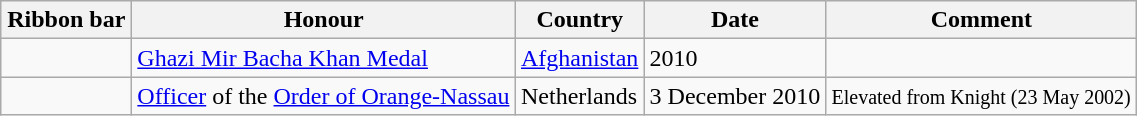<table class="wikitable" style="width:60%;">
<tr>
<th style="width:80px;">Ribbon bar</th>
<th>Honour</th>
<th>Country</th>
<th>Date</th>
<th>Comment</th>
</tr>
<tr>
<td></td>
<td><a href='#'>Ghazi Mir Bacha Khan Medal</a></td>
<td><a href='#'>Afghanistan</a></td>
<td>2010</td>
<td></td>
</tr>
<tr>
<td></td>
<td><a href='#'>Officer</a> of the <a href='#'>Order of Orange-Nassau</a></td>
<td>Netherlands</td>
<td>3 December 2010</td>
<td><small>Elevated from Knight (23 May 2002)</small></td>
</tr>
</table>
